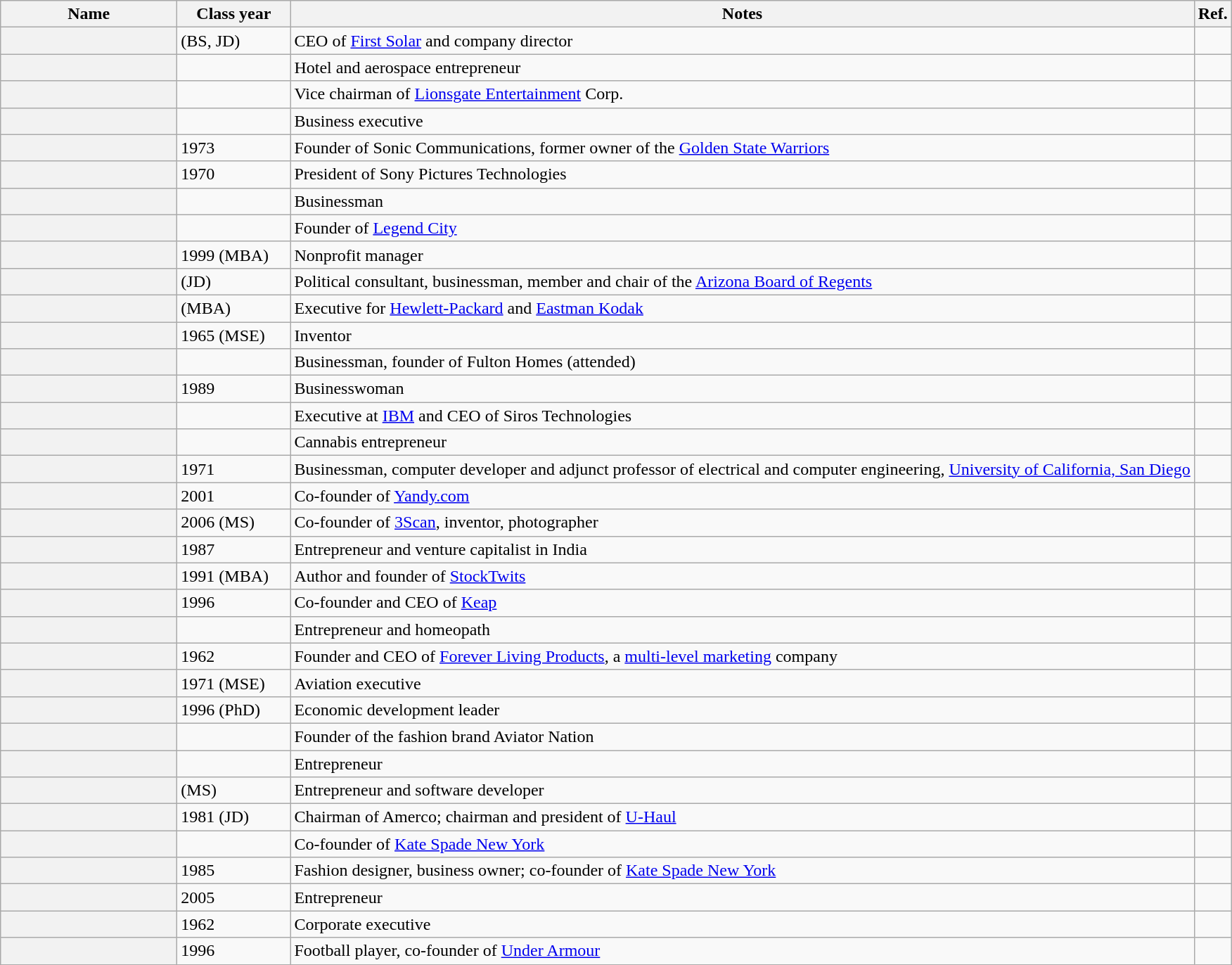<table class="wikitable sortable">
<tr>
<th scope = "col" width="160">Name</th>
<th scope = "col" width="100">Class year</th>
<th scope = "col" width="*" class="unsortable">Notes</th>
<th scope = "col" width="*" class="unsortable">Ref.</th>
</tr>
<tr>
<th scope = "row"></th>
<td>(BS, JD)</td>
<td>CEO of <a href='#'>First Solar</a> and company director</td>
<td></td>
</tr>
<tr>
<th scope = "row"></th>
<td></td>
<td>Hotel and aerospace entrepreneur</td>
<td></td>
</tr>
<tr>
<th scope = "row"></th>
<td></td>
<td>Vice chairman of <a href='#'>Lionsgate Entertainment</a> Corp.</td>
<td></td>
</tr>
<tr>
<th scope = "row"></th>
<td></td>
<td>Business executive</td>
<td></td>
</tr>
<tr>
<th scope = "row"></th>
<td>1973</td>
<td>Founder of Sonic Communications, former owner of the <a href='#'>Golden State Warriors</a></td>
<td></td>
</tr>
<tr>
<th scope = "row"></th>
<td>1970</td>
<td>President of Sony Pictures Technologies</td>
<td></td>
</tr>
<tr>
<th scope = "row"></th>
<td></td>
<td>Businessman</td>
<td></td>
</tr>
<tr>
<th scope = "row"></th>
<td></td>
<td>Founder of <a href='#'>Legend City</a></td>
<td></td>
</tr>
<tr>
<th scope = "row"></th>
<td>1999 (MBA)</td>
<td>Nonprofit manager</td>
<td></td>
</tr>
<tr>
<th scope = "row"></th>
<td>(JD)</td>
<td>Political consultant, businessman, member and chair of the <a href='#'>Arizona Board of Regents</a></td>
<td></td>
</tr>
<tr>
<th scope = "row"></th>
<td>(MBA)</td>
<td>Executive for <a href='#'>Hewlett-Packard</a> and <a href='#'>Eastman Kodak</a></td>
<td></td>
</tr>
<tr>
<th scope = "row"></th>
<td>1965 (MSE)</td>
<td>Inventor</td>
<td></td>
</tr>
<tr>
<th scope = "row"></th>
<td></td>
<td>Businessman, founder of Fulton Homes (attended)</td>
<td></td>
</tr>
<tr>
<th scope = "row"></th>
<td>1989</td>
<td>Businesswoman</td>
<td></td>
</tr>
<tr>
<th scope = "row"></th>
<td></td>
<td>Executive at <a href='#'>IBM</a> and CEO of Siros Technologies</td>
<td></td>
</tr>
<tr>
<th scope = "row"></th>
<td></td>
<td>Cannabis entrepreneur</td>
<td></td>
</tr>
<tr>
<th scope = "row"></th>
<td>1971</td>
<td>Businessman, computer developer and adjunct professor of electrical and computer engineering, <a href='#'>University of California, San Diego</a></td>
<td></td>
</tr>
<tr>
<th scope = "row"></th>
<td>2001</td>
<td>Co-founder of <a href='#'>Yandy.com</a></td>
<td></td>
</tr>
<tr>
<th scope = "row"></th>
<td>2006 (MS)</td>
<td>Co-founder of <a href='#'>3Scan</a>, inventor, photographer</td>
<td></td>
</tr>
<tr>
<th scope = "row"></th>
<td>1987</td>
<td>Entrepreneur and venture capitalist in India</td>
<td></td>
</tr>
<tr>
<th scope = "row"></th>
<td>1991 (MBA)</td>
<td>Author and founder of <a href='#'>StockTwits</a></td>
<td></td>
</tr>
<tr>
<th scope = "row"></th>
<td>1996</td>
<td>Co-founder and CEO of <a href='#'>Keap</a></td>
<td></td>
</tr>
<tr>
<th scope = "row"></th>
<td></td>
<td>Entrepreneur and homeopath</td>
<td></td>
</tr>
<tr>
<th scope = "row"></th>
<td>1962</td>
<td>Founder and CEO of <a href='#'>Forever Living Products</a>, a <a href='#'>multi-level marketing</a> company</td>
<td></td>
</tr>
<tr>
<th scope = "row"></th>
<td>1971 (MSE)</td>
<td>Aviation executive</td>
<td></td>
</tr>
<tr>
<th scope = "row"></th>
<td>1996 (PhD)</td>
<td>Economic development leader</td>
<td></td>
</tr>
<tr>
<th scope = "row"></th>
<td></td>
<td>Founder of the fashion brand Aviator Nation</td>
<td></td>
</tr>
<tr>
<th scope = "row"></th>
<td></td>
<td>Entrepreneur</td>
<td></td>
</tr>
<tr>
<th scope = "row"></th>
<td>(MS)</td>
<td>Entrepreneur and software developer</td>
<td></td>
</tr>
<tr>
<th scope = "row"></th>
<td>1981 (JD)</td>
<td>Chairman of Amerco; chairman and president of <a href='#'>U-Haul</a></td>
<td></td>
</tr>
<tr>
<th scope = "row"></th>
<td></td>
<td>Co-founder of <a href='#'>Kate Spade New York</a></td>
<td></td>
</tr>
<tr>
<th scope = "row"></th>
<td>1985</td>
<td>Fashion designer, business owner; co-founder of <a href='#'>Kate Spade New York</a></td>
<td></td>
</tr>
<tr>
<th scope = "row"></th>
<td>2005</td>
<td>Entrepreneur</td>
<td></td>
</tr>
<tr>
<th scope = "row"></th>
<td>1962</td>
<td>Corporate executive</td>
<td></td>
</tr>
<tr>
<th scope = "row"></th>
<td>1996</td>
<td>Football player, co-founder of <a href='#'>Under Armour</a></td>
<td></td>
</tr>
</table>
